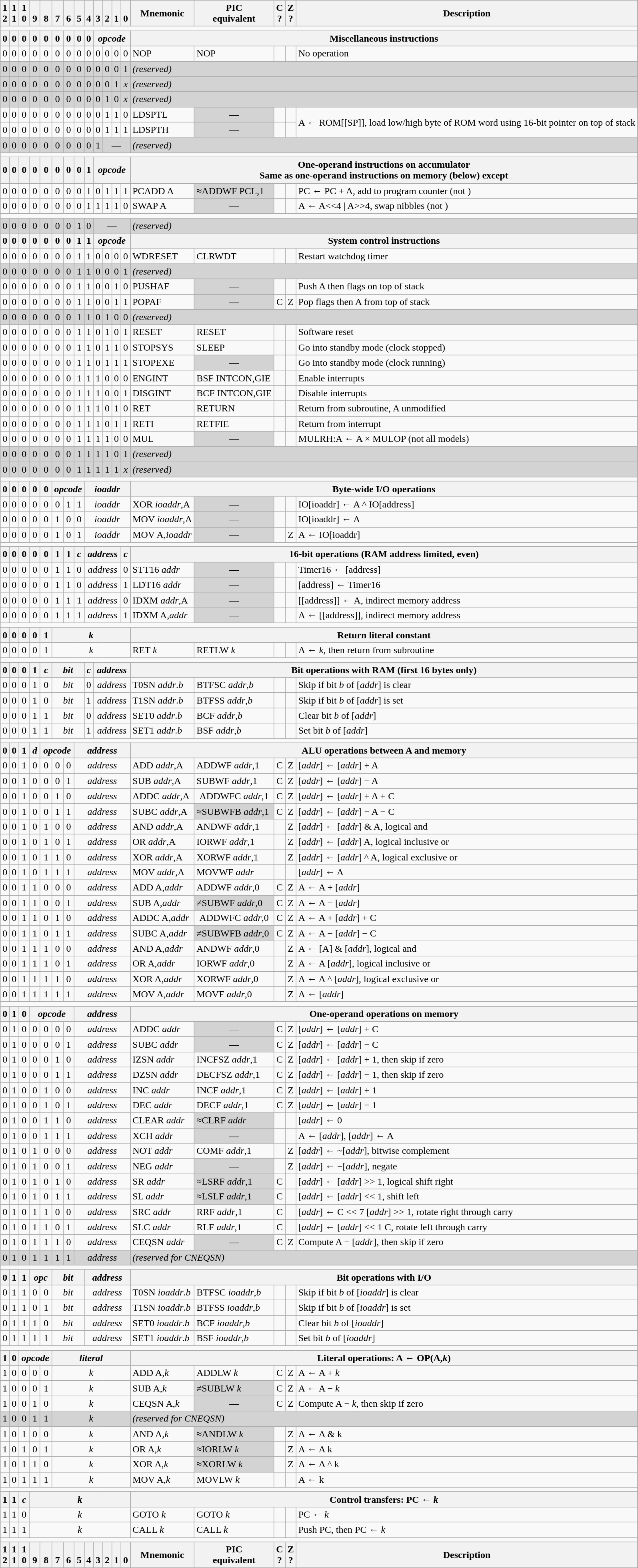<table class="wikitable" style="text-align:center">
<tr>
<th>1<br>2</th>
<th>1<br>1</th>
<th>1<br>0</th>
<th><br>9</th>
<th><br>8</th>
<th><br>7</th>
<th><br>6</th>
<th><br>5</th>
<th><br>4</th>
<th><br>3</th>
<th><br>2</th>
<th><br>1</th>
<th><br>0</th>
<th>Mnemonic</th>
<th>PIC<br>equivalent</th>
<th>C<br>?</th>
<th>Z<br>?</th>
<th>Description</th>
</tr>
<tr>
<td colspan=18></td>
</tr>
<tr>
<th>0</th>
<th>0</th>
<th>0</th>
<th>0</th>
<th>0</th>
<th>0</th>
<th>0</th>
<th>0</th>
<th>0</th>
<th colspan=4><em>opcode</em></th>
<th colspan=5>Miscellaneous instructions</th>
</tr>
<tr>
<td>0</td>
<td>0</td>
<td>0</td>
<td>0</td>
<td>0</td>
<td>0</td>
<td>0</td>
<td>0</td>
<td>0</td>
<td>0</td>
<td>0</td>
<td>0</td>
<td>0</td>
<td align=left>NOP</td>
<td align=left>NOP</td>
<td></td>
<td></td>
<td align=left>No operation</td>
</tr>
<tr bgcolor=lightgrey>
<td>0</td>
<td>0</td>
<td>0</td>
<td>0</td>
<td>0</td>
<td>0</td>
<td>0</td>
<td>0</td>
<td>0</td>
<td>0</td>
<td>0</td>
<td>0</td>
<td>1</td>
<td colspan=5 align=left><em>(reserved)</em></td>
</tr>
<tr bgcolor=lightgrey>
<td>0</td>
<td>0</td>
<td>0</td>
<td>0</td>
<td>0</td>
<td>0</td>
<td>0</td>
<td>0</td>
<td>0</td>
<td>0</td>
<td>0</td>
<td>1</td>
<td><em>x</em></td>
<td colspan=5 align=left><em>(reserved)</em></td>
</tr>
<tr bgcolor=lightgrey>
<td>0</td>
<td>0</td>
<td>0</td>
<td>0</td>
<td>0</td>
<td>0</td>
<td>0</td>
<td>0</td>
<td>0</td>
<td>0</td>
<td>1</td>
<td>0</td>
<td><em>x</em></td>
<td colspan=5 align=left><em>(reserved)</em></td>
</tr>
<tr>
<td>0</td>
<td>0</td>
<td>0</td>
<td>0</td>
<td>0</td>
<td>0</td>
<td>0</td>
<td>0</td>
<td>0</td>
<td>0</td>
<td>1</td>
<td>1</td>
<td>0</td>
<td align=left>LDSPTL</td>
<td bgcolor=lightgrey>—</td>
<td></td>
<td></td>
<td align=left rowspan=2>A ← ROM[[SP]], load low/high byte of ROM word using 16-bit pointer on top of stack</td>
</tr>
<tr>
<td>0</td>
<td>0</td>
<td>0</td>
<td>0</td>
<td>0</td>
<td>0</td>
<td>0</td>
<td>0</td>
<td>0</td>
<td>0</td>
<td>1</td>
<td>1</td>
<td>1</td>
<td align=left>LDSPTH</td>
<td bgcolor=lightgrey>—</td>
<td></td>
<td></td>
</tr>
<tr bgcolor=lightgrey>
<td>0</td>
<td>0</td>
<td>0</td>
<td>0</td>
<td>0</td>
<td>0</td>
<td>0</td>
<td>0</td>
<td>0</td>
<td>1</td>
<td colspan=3>—</td>
<td colspan=5 align=left><em>(reserved)</em></td>
</tr>
<tr>
<td colspan=18></td>
</tr>
<tr>
<th>0</th>
<th>0</th>
<th>0</th>
<th>0</th>
<th>0</th>
<th>0</th>
<th>0</th>
<th>0</th>
<th>1</th>
<th colspan=4><em>opcode</em></th>
<th colspan=5>One-operand instructions on accumulator<br>Same as one-operand instructions on memory (below) except</th>
</tr>
<tr>
<td>0</td>
<td>0</td>
<td>0</td>
<td>0</td>
<td>0</td>
<td>0</td>
<td>0</td>
<td>0</td>
<td>1</td>
<td>0</td>
<td>1</td>
<td>1</td>
<td>1</td>
<td align=left>PCADD A</td>
<td bgcolor=lightgrey align=left>≈ADDWF PCL,1</td>
<td></td>
<td></td>
<td align=left>PC ← PC + A, add to program counter (not )</td>
</tr>
<tr>
<td>0</td>
<td>0</td>
<td>0</td>
<td>0</td>
<td>0</td>
<td>0</td>
<td>0</td>
<td>0</td>
<td>1</td>
<td>1</td>
<td>1</td>
<td>1</td>
<td>0</td>
<td align=left>SWAP A</td>
<td bgcolor=lightgrey>—</td>
<td></td>
<td></td>
<td align=left>A ← A<<4 | A>>4, swap nibbles (not )</td>
</tr>
<tr>
<td colspan=18></td>
</tr>
<tr bgcolor=lightgrey>
<td>0</td>
<td>0</td>
<td>0</td>
<td>0</td>
<td>0</td>
<td>0</td>
<td>0</td>
<td>1</td>
<td>0</td>
<td colspan=4>—</td>
<td colspan=5 align=left><em>(reserved)</em></td>
</tr>
<tr>
<th>0</th>
<th>0</th>
<th>0</th>
<th>0</th>
<th>0</th>
<th>0</th>
<th>0</th>
<th>1</th>
<th>1</th>
<th colspan=4><em>opcode</em></th>
<th colspan=5>System control instructions</th>
</tr>
<tr>
<td>0</td>
<td>0</td>
<td>0</td>
<td>0</td>
<td>0</td>
<td>0</td>
<td>0</td>
<td>1</td>
<td>1</td>
<td>0</td>
<td>0</td>
<td>0</td>
<td>0</td>
<td align=left>WDRESET</td>
<td align=left>CLRWDT</td>
<td></td>
<td></td>
<td align=left>Restart watchdog timer</td>
</tr>
<tr bgcolor=lightgrey>
<td>0</td>
<td>0</td>
<td>0</td>
<td>0</td>
<td>0</td>
<td>0</td>
<td>0</td>
<td>1</td>
<td>1</td>
<td>0</td>
<td>0</td>
<td>0</td>
<td>1</td>
<td colspan=5 align=left><em>(reserved)</em></td>
</tr>
<tr>
<td>0</td>
<td>0</td>
<td>0</td>
<td>0</td>
<td>0</td>
<td>0</td>
<td>0</td>
<td>1</td>
<td>1</td>
<td>0</td>
<td>0</td>
<td>1</td>
<td>0</td>
<td align=left>PUSHAF</td>
<td bgcolor=lightgrey>—</td>
<td></td>
<td></td>
<td align=left>Push A then flags on top of stack</td>
</tr>
<tr>
<td>0</td>
<td>0</td>
<td>0</td>
<td>0</td>
<td>0</td>
<td>0</td>
<td>0</td>
<td>1</td>
<td>1</td>
<td>0</td>
<td>0</td>
<td>1</td>
<td>1</td>
<td align=left>POPAF</td>
<td bgcolor=lightgrey>—</td>
<td>C</td>
<td>Z</td>
<td align=left>Pop flags then A from top of stack</td>
</tr>
<tr bgcolor=lightgrey>
<td>0</td>
<td>0</td>
<td>0</td>
<td>0</td>
<td>0</td>
<td>0</td>
<td>0</td>
<td>1</td>
<td>1</td>
<td>0</td>
<td>1</td>
<td>0</td>
<td>0</td>
<td colspan=5 align=left><em>(reserved)</em></td>
</tr>
<tr>
<td>0</td>
<td>0</td>
<td>0</td>
<td>0</td>
<td>0</td>
<td>0</td>
<td>0</td>
<td>1</td>
<td>1</td>
<td>0</td>
<td>1</td>
<td>0</td>
<td>1</td>
<td align=left>RESET</td>
<td align=left>RESET</td>
<td></td>
<td></td>
<td align=left>Software reset</td>
</tr>
<tr>
<td>0</td>
<td>0</td>
<td>0</td>
<td>0</td>
<td>0</td>
<td>0</td>
<td>0</td>
<td>1</td>
<td>1</td>
<td>0</td>
<td>1</td>
<td>1</td>
<td>0</td>
<td align=left>STOPSYS</td>
<td align=left>SLEEP</td>
<td></td>
<td></td>
<td align=left>Go into standby mode (clock stopped)</td>
</tr>
<tr>
<td>0</td>
<td>0</td>
<td>0</td>
<td>0</td>
<td>0</td>
<td>0</td>
<td>0</td>
<td>1</td>
<td>1</td>
<td>0</td>
<td>1</td>
<td>1</td>
<td>1</td>
<td align=left>STOPEXE</td>
<td bgcolor=lightgrey>—</td>
<td></td>
<td></td>
<td align=left>Go into standby mode (clock running)</td>
</tr>
<tr>
<td>0</td>
<td>0</td>
<td>0</td>
<td>0</td>
<td>0</td>
<td>0</td>
<td>0</td>
<td>1</td>
<td>1</td>
<td>1</td>
<td>0</td>
<td>0</td>
<td>0</td>
<td align=left>ENGINT</td>
<td align=left>BSF INTCON,GIE</td>
<td></td>
<td></td>
<td align=left>Enable interrupts</td>
</tr>
<tr>
<td>0</td>
<td>0</td>
<td>0</td>
<td>0</td>
<td>0</td>
<td>0</td>
<td>0</td>
<td>1</td>
<td>1</td>
<td>1</td>
<td>0</td>
<td>0</td>
<td>1</td>
<td align=left>DISGINT</td>
<td align=left>BCF INTCON,GIE</td>
<td></td>
<td></td>
<td align=left>Disable interrupts</td>
</tr>
<tr>
<td>0</td>
<td>0</td>
<td>0</td>
<td>0</td>
<td>0</td>
<td>0</td>
<td>0</td>
<td>1</td>
<td>1</td>
<td>1</td>
<td>0</td>
<td>1</td>
<td>0</td>
<td align=left>RET</td>
<td align=left>RETURN</td>
<td></td>
<td></td>
<td align=left>Return from subroutine, A unmodified</td>
</tr>
<tr>
<td>0</td>
<td>0</td>
<td>0</td>
<td>0</td>
<td>0</td>
<td>0</td>
<td>0</td>
<td>1</td>
<td>1</td>
<td>1</td>
<td>0</td>
<td>1</td>
<td>1</td>
<td align=left>RETI</td>
<td align=left>RETFIE</td>
<td></td>
<td></td>
<td align=left>Return from interrupt</td>
</tr>
<tr>
<td>0</td>
<td>0</td>
<td>0</td>
<td>0</td>
<td>0</td>
<td>0</td>
<td>0</td>
<td>1</td>
<td>1</td>
<td>1</td>
<td>1</td>
<td>0</td>
<td>0</td>
<td align=left>MUL</td>
<td bgcolor=lightgrey>—</td>
<td></td>
<td></td>
<td align=left>MULRH:A ← A × MULOP (not all models)</td>
</tr>
<tr bgcolor=lightgrey>
<td>0</td>
<td>0</td>
<td>0</td>
<td>0</td>
<td>0</td>
<td>0</td>
<td>0</td>
<td>1</td>
<td>1</td>
<td>1</td>
<td>1</td>
<td>0</td>
<td>1</td>
<td colspan=5 align=left><em>(reserved)</em></td>
</tr>
<tr bgcolor=lightgrey>
<td>0</td>
<td>0</td>
<td>0</td>
<td>0</td>
<td>0</td>
<td>0</td>
<td>0</td>
<td>1</td>
<td>1</td>
<td>1</td>
<td>1</td>
<td>1</td>
<td><em>x</em></td>
<td colspan=5 align=left><em>(reserved)</em></td>
</tr>
<tr>
<td colspan=18></td>
</tr>
<tr>
<th>0</th>
<th>0</th>
<th>0</th>
<th>0</th>
<th>0</th>
<th colspan=3><em>opcode</em></th>
<th colspan=5><em>ioaddr</em></th>
<th colspan=5>Byte-wide I/O operations</th>
</tr>
<tr>
<td>0</td>
<td>0</td>
<td>0</td>
<td>0</td>
<td>0</td>
<td>0</td>
<td>1</td>
<td>1</td>
<td colspan=5><em>ioaddr</em></td>
<td align=left>XOR <em>ioaddr</em>,A</td>
<td bgcolor=lightgrey>—</td>
<td></td>
<td></td>
<td align=left>IO[ioaddr] ← A ^ IO[address]</td>
</tr>
<tr>
<td>0</td>
<td>0</td>
<td>0</td>
<td>0</td>
<td>0</td>
<td>1</td>
<td>0</td>
<td>0</td>
<td colspan=5><em>ioaddr</em></td>
<td align=left>MOV <em>ioaddr</em>,A</td>
<td bgcolor=lightgrey>—</td>
<td></td>
<td></td>
<td align=left>IO[ioaddr] ← A</td>
</tr>
<tr>
<td>0</td>
<td>0</td>
<td>0</td>
<td>0</td>
<td>0</td>
<td>1</td>
<td>0</td>
<td>1</td>
<td colspan=5><em>ioaddr</em></td>
<td align=left>MOV A,<em>ioaddr</em></td>
<td bgcolor=lightgrey>—</td>
<td></td>
<td>Z</td>
<td align=left>A ← IO[ioaddr]</td>
</tr>
<tr>
<td colspan=18></td>
</tr>
<tr>
<th>0</th>
<th>0</th>
<th>0</th>
<th>0</th>
<th>0</th>
<th>1</th>
<th>1</th>
<th><em>c</em></th>
<th colspan=4><em>address</em></th>
<th><em>c</em></th>
<th colspan=5>16-bit operations (RAM address limited, even)</th>
</tr>
<tr>
<td>0</td>
<td>0</td>
<td>0</td>
<td>0</td>
<td>0</td>
<td>1</td>
<td>1</td>
<td>0</td>
<td colspan=4><em>address</em></td>
<td>0</td>
<td align=left>STT16 <em>addr</em></td>
<td bgcolor=lightgrey>—</td>
<td></td>
<td></td>
<td align=left>Timer16 ← [address]</td>
</tr>
<tr>
<td>0</td>
<td>0</td>
<td>0</td>
<td>0</td>
<td>0</td>
<td>1</td>
<td>1</td>
<td>0</td>
<td colspan=4><em>address</em></td>
<td>1</td>
<td align=left>LDT16 <em>addr</em></td>
<td bgcolor=lightgrey>—</td>
<td></td>
<td></td>
<td align=left>[address] ← Timer16</td>
</tr>
<tr>
<td>0</td>
<td>0</td>
<td>0</td>
<td>0</td>
<td>0</td>
<td>1</td>
<td>1</td>
<td>1</td>
<td colspan=4><em>address</em></td>
<td>0</td>
<td align=left>IDXM <em>addr</em>,A</td>
<td bgcolor=lightgrey>—</td>
<td></td>
<td></td>
<td align=left>[[address]] ← A, indirect memory address</td>
</tr>
<tr>
<td>0</td>
<td>0</td>
<td>0</td>
<td>0</td>
<td>0</td>
<td>1</td>
<td>1</td>
<td>1</td>
<td colspan=4><em>address</em></td>
<td>1</td>
<td align=left>IDXM A,<em>addr</em></td>
<td bgcolor=lightgrey>—</td>
<td></td>
<td></td>
<td align=left>A ← [[address]], indirect memory address</td>
</tr>
<tr>
<td colspan=18></td>
</tr>
<tr>
<th>0</th>
<th>0</th>
<th>0</th>
<th>0</th>
<th>1</th>
<th colspan=8><em>k</em></th>
<th colspan=5>Return literal constant</th>
</tr>
<tr>
<td>0</td>
<td>0</td>
<td>0</td>
<td>0</td>
<td>1</td>
<td colspan=8><em>k</em></td>
<td align=left>RET <em>k</em></td>
<td align=left>RETLW <em>k</em></td>
<td></td>
<td></td>
<td align=left>A ← <em>k</em>, then return from subroutine</td>
</tr>
<tr>
<td colspan=18></td>
</tr>
<tr>
<th>0</th>
<th>0</th>
<th>0</th>
<th>1</th>
<th><em>c</em></th>
<th colspan=3><em>bit</em></th>
<th><em>c</em></th>
<th colspan=4><em>address</em></th>
<th colspan=5>Bit operations with RAM (first 16 bytes only)</th>
</tr>
<tr>
<td>0</td>
<td>0</td>
<td>0</td>
<td>1</td>
<td>0</td>
<td colspan=3><em>bit</em></td>
<td>0</td>
<td colspan=4><em>address</em></td>
<td align=left>T0SN <em>addr</em>.<em>b</em></td>
<td align=left>BTFSC <em>addr</em>,<em>b</em></td>
<td></td>
<td></td>
<td align=left>Skip if bit <em>b</em> of [<em>addr</em>] is clear</td>
</tr>
<tr>
<td>0</td>
<td>0</td>
<td>0</td>
<td>1</td>
<td>0</td>
<td colspan=3><em>bit</em></td>
<td>1</td>
<td colspan=4><em>address</em></td>
<td align=left>T1SN <em>addr</em>.<em>b</em></td>
<td align=left>BTFSS <em>addr</em>,<em>b</em></td>
<td></td>
<td></td>
<td align=left>Skip if bit <em>b</em> of [<em>addr</em>] is set</td>
</tr>
<tr>
<td>0</td>
<td>0</td>
<td>0</td>
<td>1</td>
<td>1</td>
<td colspan=3><em>bit</em></td>
<td>0</td>
<td colspan=4><em>address</em></td>
<td align=left>SET0 <em>addr</em>.<em>b</em></td>
<td align=left>BCF <em>addr</em>,<em>b</em></td>
<td></td>
<td></td>
<td align=left>Clear bit <em>b</em> of [<em>addr</em>]</td>
</tr>
<tr>
<td>0</td>
<td>0</td>
<td>0</td>
<td>1</td>
<td>1</td>
<td colspan=3><em>bit</em></td>
<td>1</td>
<td colspan=4><em>address</em></td>
<td align=left>SET1 <em>addr</em>.<em>b</em></td>
<td align=left>BSF <em>addr</em>,<em>b</em></td>
<td></td>
<td></td>
<td align=left>Set bit <em>b</em> of [<em>addr</em>]</td>
</tr>
<tr>
<td colspan=18></td>
</tr>
<tr>
<th>0</th>
<th>0</th>
<th>1</th>
<th><em>d</em></th>
<th colspan=3><em>opcode</em></th>
<th colspan=6><em>address</em></th>
<th colspan=5>ALU operations between A and memory</th>
</tr>
<tr>
<td>0</td>
<td>0</td>
<td>1</td>
<td>0</td>
<td>0</td>
<td>0</td>
<td>0</td>
<td colspan=6><em>address</em></td>
<td align=left>ADD <em>addr</em>,A</td>
<td align=left>ADDWF <em>addr</em>,1</td>
<td>C</td>
<td>Z</td>
<td align=left>[<em>addr</em>] ← [<em>addr</em>] + A</td>
</tr>
<tr>
<td>0</td>
<td>0</td>
<td>1</td>
<td>0</td>
<td>0</td>
<td>0</td>
<td>1</td>
<td colspan=6><em>address</em></td>
<td align=left>SUB <em>addr</em>,A</td>
<td align=left>SUBWF <em>addr</em>,1</td>
<td>C</td>
<td>Z</td>
<td align=left>[<em>addr</em>] ← [<em>addr</em>] − A</td>
</tr>
<tr>
<td>0</td>
<td>0</td>
<td>1</td>
<td>0</td>
<td>0</td>
<td>1</td>
<td>0</td>
<td colspan=6><em>address</em></td>
<td align=left>ADDC <em>addr</em>,A</td>
<td aligh=left>ADDWFC <em>addr</em>,1</td>
<td>C</td>
<td>Z</td>
<td align=left>[<em>addr</em>] ← [<em>addr</em>] + A + C</td>
</tr>
<tr>
<td>0</td>
<td>0</td>
<td>1</td>
<td>0</td>
<td>0</td>
<td>1</td>
<td>1</td>
<td colspan=6><em>address</em></td>
<td align=left>SUBC <em>addr</em>,A</td>
<td bgcolor=lightgrey align=left>≈SUBWFB <em>addr</em>,1</td>
<td>C</td>
<td>Z</td>
<td align=left>[<em>addr</em>] ← [<em>addr</em>] − A − C</td>
</tr>
<tr>
<td>0</td>
<td>0</td>
<td>1</td>
<td>0</td>
<td>1</td>
<td>0</td>
<td>0</td>
<td colspan=6><em>address</em></td>
<td align=left>AND <em>addr</em>,A</td>
<td align=left>ANDWF <em>addr</em>,1</td>
<td></td>
<td>Z</td>
<td align=left>[<em>addr</em>] ← [<em>addr</em>] & A, logical and</td>
</tr>
<tr>
<td>0</td>
<td>0</td>
<td>1</td>
<td>0</td>
<td>1</td>
<td>0</td>
<td>1</td>
<td colspan=6><em>address</em></td>
<td align=left>OR <em>addr</em>,A</td>
<td align=left>IORWF <em>addr</em>,1</td>
<td></td>
<td>Z</td>
<td align=left>[<em>addr</em>] ← [<em>addr</em>]  A, logical inclusive or</td>
</tr>
<tr>
<td>0</td>
<td>0</td>
<td>1</td>
<td>0</td>
<td>1</td>
<td>1</td>
<td>0</td>
<td colspan=6><em>address</em></td>
<td align=left>XOR <em>addr</em>,A</td>
<td align=left>XORWF <em>addr</em>,1</td>
<td></td>
<td>Z</td>
<td align=left>[<em>addr</em>] ← [<em>addr</em>] ^ A, logical exclusive or</td>
</tr>
<tr>
<td>0</td>
<td>0</td>
<td>1</td>
<td>0</td>
<td>1</td>
<td>1</td>
<td>1</td>
<td colspan=6><em>address</em></td>
<td align=left>MOV <em>addr</em>,A</td>
<td align=left>MOVWF <em>addr</em></td>
<td></td>
<td></td>
<td align=left>[<em>addr</em>] ← A</td>
</tr>
<tr>
<td>0</td>
<td>0</td>
<td>1</td>
<td>1</td>
<td>0</td>
<td>0</td>
<td>0</td>
<td colspan=6><em>address</em></td>
<td align=left>ADD A,<em>addr</em></td>
<td align=left>ADDWF <em>addr</em>,0</td>
<td>C</td>
<td>Z</td>
<td align=left>A ← A + [<em>addr</em>]</td>
</tr>
<tr>
<td>0</td>
<td>0</td>
<td>1</td>
<td>1</td>
<td>0</td>
<td>0</td>
<td>1</td>
<td colspan=6><em>address</em></td>
<td align=left>SUB A,<em>addr</em></td>
<td bgcolor=lightgrey align=left>≠SUBWF <em>addr</em>,0</td>
<td>C</td>
<td>Z</td>
<td align=left>A ← A − [<em>addr</em>]</td>
</tr>
<tr>
<td>0</td>
<td>0</td>
<td>1</td>
<td>1</td>
<td>0</td>
<td>1</td>
<td>0</td>
<td colspan=6><em>address</em></td>
<td align=left>ADDC A,<em>addr</em></td>
<td aligh=left>ADDWFC <em>addr</em>,0</td>
<td>C</td>
<td>Z</td>
<td align=left>A ← A + [<em>addr</em>] + C</td>
</tr>
<tr>
<td>0</td>
<td>0</td>
<td>1</td>
<td>1</td>
<td>0</td>
<td>1</td>
<td>1</td>
<td colspan=6><em>address</em></td>
<td align=left>SUBC A,<em>addr</em></td>
<td bgcolor=lightgrey align=left>≠SUBWFB <em>addr</em>,0</td>
<td>C</td>
<td>Z</td>
<td align=left>A ← A − [<em>addr</em>] − C</td>
</tr>
<tr>
<td>0</td>
<td>0</td>
<td>1</td>
<td>1</td>
<td>1</td>
<td>0</td>
<td>0</td>
<td colspan=6><em>address</em></td>
<td align=left>AND A,<em>addr</em></td>
<td align=left>ANDWF <em>addr</em>,0</td>
<td></td>
<td>Z</td>
<td align=left>A ← [A] & [<em>addr</em>], logical and</td>
</tr>
<tr>
<td>0</td>
<td>0</td>
<td>1</td>
<td>1</td>
<td>1</td>
<td>0</td>
<td>1</td>
<td colspan=6><em>address</em></td>
<td align=left>OR A,<em>addr</em></td>
<td align=left>IORWF <em>addr</em>,0</td>
<td></td>
<td>Z</td>
<td align=left>A ← A  [<em>addr</em>], logical inclusive or</td>
</tr>
<tr>
<td>0</td>
<td>0</td>
<td>1</td>
<td>1</td>
<td>1</td>
<td>1</td>
<td>0</td>
<td colspan=6><em>address</em></td>
<td align=left>XOR A,<em>addr</em></td>
<td align=left>XORWF <em>addr</em>,0</td>
<td></td>
<td>Z</td>
<td align=left>A ← A ^ [<em>addr</em>], logical exclusive or</td>
</tr>
<tr>
<td>0</td>
<td>0</td>
<td>1</td>
<td>1</td>
<td>1</td>
<td>1</td>
<td>1</td>
<td colspan=6><em>address</em></td>
<td align=left>MOV A,<em>addr</em></td>
<td align=left>MOVF <em>addr</em>,0</td>
<td></td>
<td>Z</td>
<td align=left>A ← [<em>addr</em>]</td>
</tr>
<tr>
<td colspan=18></td>
</tr>
<tr>
<th>0</th>
<th>1</th>
<th>0</th>
<th colspan=4><em>opcode</em></th>
<th colspan=6><em>address</em></th>
<th colspan=5>One-operand operations on memory</th>
</tr>
<tr>
<td>0</td>
<td>1</td>
<td>0</td>
<td>0</td>
<td>0</td>
<td>0</td>
<td>0</td>
<td colspan=6><em>address</em></td>
<td align=left>ADDC <em>addr</em></td>
<td bgcolor=lightgrey>—</td>
<td>C</td>
<td>Z</td>
<td align=left>[<em>addr</em>] ← [<em>addr</em>] + C</td>
</tr>
<tr>
<td>0</td>
<td>1</td>
<td>0</td>
<td>0</td>
<td>0</td>
<td>0</td>
<td>1</td>
<td colspan=6><em>address</em></td>
<td align=left>SUBC <em>addr</em></td>
<td bgcolor=lightgrey>—</td>
<td>C</td>
<td>Z</td>
<td align=left>[<em>addr</em>] ← [<em>addr</em>] − C</td>
</tr>
<tr>
<td>0</td>
<td>1</td>
<td>0</td>
<td>0</td>
<td>0</td>
<td>1</td>
<td>0</td>
<td colspan=6><em>address</em></td>
<td align=left>IZSN <em>addr</em></td>
<td align=left>INCFSZ <em>addr</em>,1</td>
<td>C</td>
<td>Z</td>
<td align=left>[<em>addr</em>] ← [<em>addr</em>] + 1, then skip if zero</td>
</tr>
<tr>
<td>0</td>
<td>1</td>
<td>0</td>
<td>0</td>
<td>0</td>
<td>1</td>
<td>1</td>
<td colspan=6><em>address</em></td>
<td align=left>DZSN <em>addr</em></td>
<td align=left>DECFSZ <em>addr</em>,1</td>
<td>C</td>
<td>Z</td>
<td align=left>[<em>addr</em>] ← [<em>addr</em>] − 1, then skip if zero</td>
</tr>
<tr>
<td>0</td>
<td>1</td>
<td>0</td>
<td>0</td>
<td>1</td>
<td>0</td>
<td>0</td>
<td colspan=6><em>address</em></td>
<td align=left>INC <em>addr</em></td>
<td align=left>INCF <em>addr</em>,1</td>
<td>C</td>
<td>Z</td>
<td align=left>[<em>addr</em>] ← [<em>addr</em>] + 1</td>
</tr>
<tr>
<td>0</td>
<td>1</td>
<td>0</td>
<td>0</td>
<td>1</td>
<td>0</td>
<td>1</td>
<td colspan=6><em>address</em></td>
<td align=left>DEC <em>addr</em></td>
<td align=left>DECF <em>addr</em>,1</td>
<td>C</td>
<td>Z</td>
<td align=left>[<em>addr</em>] ← [<em>addr</em>] − 1</td>
</tr>
<tr>
<td>0</td>
<td>1</td>
<td>0</td>
<td>0</td>
<td>1</td>
<td>1</td>
<td>0</td>
<td colspan=6><em>address</em></td>
<td align=left>CLEAR <em>addr</em></td>
<td bgcolor=lightgrey align=left>≈CLRF <em>addr</em></td>
<td></td>
<td></td>
<td align=left>[<em>addr</em>] ← 0</td>
</tr>
<tr>
<td>0</td>
<td>1</td>
<td>0</td>
<td>0</td>
<td>1</td>
<td>1</td>
<td>1</td>
<td colspan=6><em>address</em></td>
<td align=left>XCH <em>addr</em></td>
<td bgcolor=lightgrey>—</td>
<td></td>
<td></td>
<td align=left>A ← [<em>addr</em>], [<em>addr</em>] ← A</td>
</tr>
<tr>
<td>0</td>
<td>1</td>
<td>0</td>
<td>1</td>
<td>0</td>
<td>0</td>
<td>0</td>
<td colspan=6><em>address</em></td>
<td align=left>NOT <em>addr</em></td>
<td align=left>COMF <em>addr</em>,1</td>
<td></td>
<td>Z</td>
<td align=left>[<em>addr</em>] ← ~[<em>addr</em>], bitwise complement</td>
</tr>
<tr>
<td>0</td>
<td>1</td>
<td>0</td>
<td>1</td>
<td>0</td>
<td>0</td>
<td>1</td>
<td colspan=6><em>address</em></td>
<td align=left>NEG <em>addr</em></td>
<td bgcolor=lightgrey>—</td>
<td></td>
<td>Z</td>
<td align=left>[<em>addr</em>] ← −[<em>addr</em>], negate</td>
</tr>
<tr>
<td>0</td>
<td>1</td>
<td>0</td>
<td>1</td>
<td>0</td>
<td>1</td>
<td>0</td>
<td colspan=6><em>address</em></td>
<td align=left>SR <em>addr</em></td>
<td bgcolor=lightgrey align=left>≈LSRF <em>addr</em>,1</td>
<td>C</td>
<td></td>
<td align=left>[<em>addr</em>] ← [<em>addr</em>] >> 1, logical shift right</td>
</tr>
<tr>
<td>0</td>
<td>1</td>
<td>0</td>
<td>1</td>
<td>0</td>
<td>1</td>
<td>1</td>
<td colspan=6><em>address</em></td>
<td align=left>SL <em>addr</em></td>
<td bgcolor=lightgrey align=left>≈LSLF <em>addr</em>,1</td>
<td>C</td>
<td></td>
<td align=left>[<em>addr</em>] ← [<em>addr</em>] << 1, shift left</td>
</tr>
<tr>
<td>0</td>
<td>1</td>
<td>0</td>
<td>1</td>
<td>1</td>
<td>0</td>
<td>0</td>
<td colspan=6><em>address</em></td>
<td align=left>SRC <em>addr</em></td>
<td align=left>RRF <em>addr</em>,1</td>
<td>C</td>
<td></td>
<td align=left>[<em>addr</em>] ← C << 7  [<em>addr</em>] >> 1, rotate right through carry</td>
</tr>
<tr>
<td>0</td>
<td>1</td>
<td>0</td>
<td>1</td>
<td>1</td>
<td>0</td>
<td>1</td>
<td colspan=6><em>address</em></td>
<td align=left>SLC <em>addr</em></td>
<td align=left>RLF <em>addr</em>,1</td>
<td>C</td>
<td></td>
<td align=left>[<em>addr</em>] ← [<em>addr</em>] << 1  C, rotate left through carry</td>
</tr>
<tr>
<td>0</td>
<td>1</td>
<td>0</td>
<td>1</td>
<td>1</td>
<td>1</td>
<td>0</td>
<td colspan=6><em>address</em></td>
<td align=left>CEQSN <em>addr</em></td>
<td bgcolor=lightgrey>—</td>
<td>C</td>
<td>Z</td>
<td align=left>Compute A − [<em>addr</em>], then skip if zero</td>
</tr>
<tr bgcolor=lightgrey>
<td>0</td>
<td>1</td>
<td>0</td>
<td>1</td>
<td>1</td>
<td>1</td>
<td>1</td>
<td colspan=6><em>address</em></td>
<td align=left colspan=5><em>(reserved for CNEQSN)</em></td>
</tr>
<tr>
<td colspan=18></td>
</tr>
<tr>
<th>0</th>
<th>1</th>
<th>1</th>
<th colspan=2><em>opc</em></th>
<th colspan=3><em>bit</em></th>
<th colspan=5><em>address</em></th>
<th colspan=5>Bit operations with I/O</th>
</tr>
<tr>
<td>0</td>
<td>1</td>
<td>1</td>
<td>0</td>
<td>0</td>
<td colspan=3><em>bit</em></td>
<td colspan=5><em>address</em></td>
<td align=left>T0SN <em>ioaddr</em>.<em>b</em></td>
<td align=left>BTFSC <em>ioaddr</em>,<em>b</em></td>
<td></td>
<td></td>
<td align=left>Skip if bit <em>b</em> of [<em>ioaddr</em>] is clear</td>
</tr>
<tr>
<td>0</td>
<td>1</td>
<td>1</td>
<td>0</td>
<td>1</td>
<td colspan=3><em>bit</em></td>
<td colspan=5><em>address</em></td>
<td align=left>T1SN <em>ioaddr</em>.<em>b</em></td>
<td align=left>BTFSS <em>ioaddr</em>,<em>b</em></td>
<td></td>
<td></td>
<td align=left>Skip if bit <em>b</em> of [<em>ioaddr</em>] is set</td>
</tr>
<tr>
<td>0</td>
<td>1</td>
<td>1</td>
<td>1</td>
<td>0</td>
<td colspan=3><em>bit</em></td>
<td colspan=5><em>address</em></td>
<td align=left>SET0 <em>ioaddr</em>.<em>b</em></td>
<td align=left>BCF <em>ioaddr</em>,<em>b</em></td>
<td></td>
<td></td>
<td align=left>Clear bit <em>b</em> of [<em>ioaddr</em>]</td>
</tr>
<tr>
<td>0</td>
<td>1</td>
<td>1</td>
<td>1</td>
<td>1</td>
<td colspan=3><em>bit</em></td>
<td colspan=5><em>address</em></td>
<td align=left>SET1 <em>ioaddr</em>.<em>b</em></td>
<td align=left>BSF <em>ioaddr</em>,<em>b</em></td>
<td></td>
<td></td>
<td align=left>Set bit <em>b</em> of [<em>ioaddr</em>]</td>
</tr>
<tr>
<td colspan=18></td>
</tr>
<tr>
<th>1</th>
<th>0</th>
<th colspan=3><em>opcode</em></th>
<th colspan=8><em>literal</em></th>
<th colspan=5>Literal operations: A ← OP(A,<em>k</em>)</th>
</tr>
<tr>
<td>1</td>
<td>0</td>
<td>0</td>
<td>0</td>
<td>0</td>
<td colspan=8><em>k</em></td>
<td align=left>ADD A,<em>k</em></td>
<td align=left>ADDLW <em>k</em></td>
<td>C</td>
<td>Z</td>
<td align=left>A ← A + <em>k</em></td>
</tr>
<tr>
<td>1</td>
<td>0</td>
<td>0</td>
<td>0</td>
<td>1</td>
<td colspan=8><em>k</em></td>
<td align=left>SUB A,<em>k</em></td>
<td bgcolor=lightgrey align=left>≠SUBLW <em>k</em></td>
<td>C</td>
<td>Z</td>
<td align=left>A ← A − <em>k</em></td>
</tr>
<tr>
<td>1</td>
<td>0</td>
<td>0</td>
<td>1</td>
<td>0</td>
<td colspan=8><em>k</em></td>
<td align=left>CEQSN A,<em>k</em></td>
<td bgcolor=lightgrey>—</td>
<td>C</td>
<td>Z</td>
<td align=left>Compute A − <em>k</em>, then skip if zero</td>
</tr>
<tr bgcolor=lightgrey>
<td>1</td>
<td>0</td>
<td>0</td>
<td>1</td>
<td>1</td>
<td colspan=8><em>k</em></td>
<td align=left colspan=5><em>(reserved for CNEQSN)</em></td>
</tr>
<tr>
<td>1</td>
<td>0</td>
<td>1</td>
<td>0</td>
<td>0</td>
<td colspan=8><em>k</em></td>
<td align=left>AND A,<em>k</em></td>
<td bgcolor=lightgrey align=left>≈ANDLW <em>k</em></td>
<td></td>
<td>Z</td>
<td align=left>A ← A & k</td>
</tr>
<tr>
<td>1</td>
<td>0</td>
<td>1</td>
<td>0</td>
<td>1</td>
<td colspan=8><em>k</em></td>
<td align=left>OR A,<em>k</em></td>
<td bgcolor=lightgrey align=left>≈IORLW <em>k</em></td>
<td></td>
<td>Z</td>
<td align=left>A ← A  k</td>
</tr>
<tr>
<td>1</td>
<td>0</td>
<td>1</td>
<td>1</td>
<td>0</td>
<td colspan=8><em>k</em></td>
<td align=left>XOR A,<em>k</em></td>
<td bgcolor=lightgrey align=left>≈XORLW <em>k</em></td>
<td></td>
<td>Z</td>
<td align=left>A ← A ^ k</td>
</tr>
<tr>
<td>1</td>
<td>0</td>
<td>1</td>
<td>1</td>
<td>1</td>
<td colspan=8><em>k</em></td>
<td align=left>MOV A,<em>k</em></td>
<td align=left>MOVLW <em>k</em></td>
<td></td>
<td></td>
<td align=left>A ← k</td>
</tr>
<tr>
<td colspan=18></td>
</tr>
<tr>
<th>1</th>
<th>1</th>
<th><em>c</em></th>
<th colspan=10><em>k</em></th>
<th colspan=5>Control transfers: PC ← <em>k</em></th>
</tr>
<tr>
<td>1</td>
<td>1</td>
<td>0</td>
<td colspan=10><em>k</em></td>
<td align=left>GOTO <em>k</em></td>
<td align=left>GOTO <em>k</em></td>
<td></td>
<td></td>
<td align=left>PC ← <em>k</em></td>
</tr>
<tr>
<td>1</td>
<td>1</td>
<td>1</td>
<td colspan=10><em>k</em></td>
<td align=left>CALL <em>k</em></td>
<td align=left>CALL <em>k</em></td>
<td></td>
<td></td>
<td align=left>Push PC, then PC ← <em>k</em></td>
</tr>
<tr>
<td colspan=18></td>
</tr>
<tr>
<th>1<br>2</th>
<th>1<br>1</th>
<th>1<br>0</th>
<th><br>9</th>
<th><br>8</th>
<th><br>7</th>
<th><br>6</th>
<th><br>5</th>
<th><br>4</th>
<th><br>3</th>
<th><br>2</th>
<th><br>1</th>
<th><br>0</th>
<th>Mnemonic</th>
<th>PIC<br>equivalent</th>
<th>C<br>?</th>
<th>Z<br>?</th>
<th>Description</th>
</tr>
</table>
